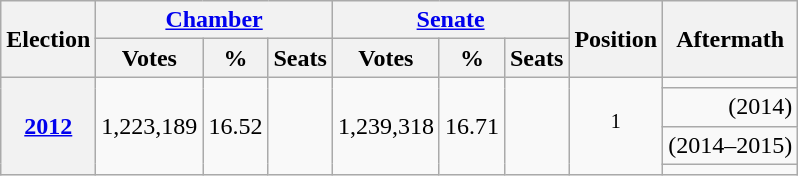<table class="wikitable" style="text-align: right;">
<tr>
<th rowspan="2">Election</th>
<th colspan="3"><a href='#'>Chamber</a></th>
<th colspan="3"><a href='#'>Senate</a></th>
<th rowspan="2">Position</th>
<th rowspan="2">Aftermath</th>
</tr>
<tr>
<th>Votes</th>
<th>%</th>
<th>Seats</th>
<th>Votes</th>
<th>%</th>
<th>Seats</th>
</tr>
<tr>
<th rowspan=4><a href='#'>2012</a></th>
<td rowspan=4>1,223,189</td>
<td rowspan=4>16.52</td>
<td rowspan=4></td>
<td rowspan=4>1,239,318</td>
<td rowspan=4>16.71</td>
<td rowspan=4></td>
<td rowspan=4; style="text-align: center;"><sup>1</sup></td>
<td></td>
</tr>
<tr>
<td> (2014)</td>
</tr>
<tr>
<td> (2014–2015)</td>
</tr>
<tr>
<td></td>
</tr>
</table>
